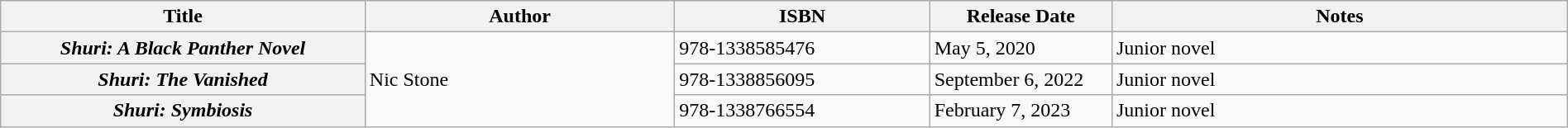<table class="wikitable" width="100%">
<tr>
<th width="20%">Title</th>
<th width="17%">Author</th>
<th width="14%">ISBN</th>
<th width="10%">Release Date</th>
<th width="25%">Notes</th>
</tr>
<tr>
<th><em>Shuri: A Black Panther Novel</em></th>
<td rowspan="3">Nic Stone</td>
<td>978-1338585476</td>
<td>May 5, 2020</td>
<td>Junior novel</td>
</tr>
<tr>
<th><em>Shuri: The Vanished</em></th>
<td>978-1338856095</td>
<td>September 6, 2022</td>
<td>Junior novel</td>
</tr>
<tr>
<th><em>Shuri: Symbiosis</em></th>
<td>978-1338766554</td>
<td>February 7, 2023</td>
<td>Junior novel</td>
</tr>
</table>
